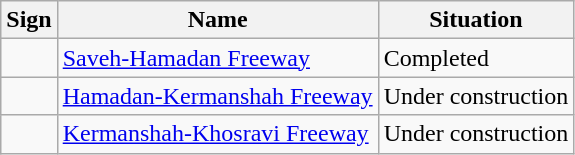<table class="wikitable">
<tr>
<th>Sign</th>
<th>Name</th>
<th>Situation</th>
</tr>
<tr>
<td></td>
<td><a href='#'>Saveh-Hamadan Freeway</a></td>
<td>Completed</td>
</tr>
<tr>
<td></td>
<td><a href='#'>Hamadan-Kermanshah Freeway</a></td>
<td>Under construction</td>
</tr>
<tr>
<td></td>
<td><a href='#'>Kermanshah-Khosravi Freeway</a></td>
<td>Under construction</td>
</tr>
</table>
